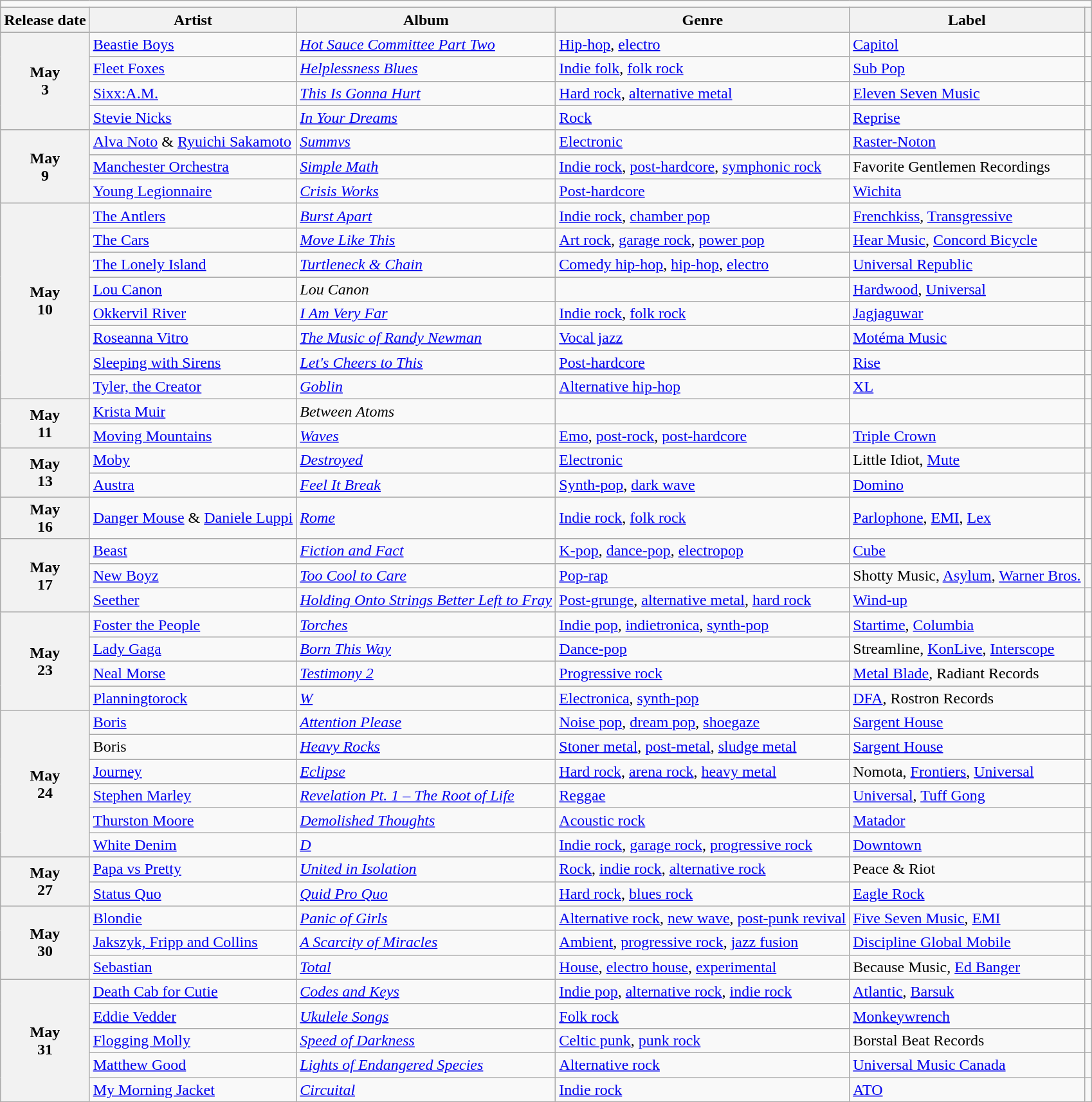<table class="wikitable plainrowheaders">
<tr>
<td colspan="6" style="text-align:center;"></td>
</tr>
<tr>
<th scope="col">Release date</th>
<th scope="col">Artist</th>
<th scope="col">Album</th>
<th scope="col">Genre</th>
<th scope="col">Label</th>
<th scope="col"></th>
</tr>
<tr>
<th scope="row" rowspan="4" style="text-align:center;">May<br>3</th>
<td><a href='#'>Beastie Boys</a></td>
<td><em><a href='#'>Hot Sauce Committee Part Two</a></em></td>
<td><a href='#'>Hip-hop</a>, <a href='#'>electro</a></td>
<td><a href='#'>Capitol</a></td>
<td></td>
</tr>
<tr>
<td><a href='#'>Fleet Foxes</a></td>
<td><em><a href='#'>Helplessness Blues</a></em></td>
<td><a href='#'>Indie folk</a>, <a href='#'>folk rock</a></td>
<td><a href='#'>Sub Pop</a></td>
<td></td>
</tr>
<tr>
<td><a href='#'>Sixx:A.M.</a></td>
<td><em><a href='#'>This Is Gonna Hurt</a></em></td>
<td><a href='#'>Hard rock</a>, <a href='#'>alternative metal</a></td>
<td><a href='#'>Eleven Seven Music</a></td>
<td></td>
</tr>
<tr>
<td><a href='#'>Stevie Nicks</a></td>
<td><em><a href='#'>In Your Dreams</a></em></td>
<td><a href='#'>Rock</a></td>
<td><a href='#'>Reprise</a></td>
<td></td>
</tr>
<tr>
<th scope="row" rowspan="3" style="text-align:center;">May<br>9</th>
<td><a href='#'>Alva Noto</a> & <a href='#'>Ryuichi Sakamoto</a></td>
<td><em><a href='#'>Summvs</a></em></td>
<td><a href='#'>Electronic</a></td>
<td><a href='#'>Raster-Noton</a></td>
<td></td>
</tr>
<tr>
<td><a href='#'>Manchester Orchestra</a></td>
<td><em><a href='#'>Simple Math</a></em></td>
<td><a href='#'>Indie rock</a>, <a href='#'>post-hardcore</a>, <a href='#'>symphonic rock</a></td>
<td>Favorite Gentlemen Recordings</td>
<td></td>
</tr>
<tr>
<td><a href='#'>Young Legionnaire</a></td>
<td><em><a href='#'>Crisis Works</a></em></td>
<td><a href='#'>Post-hardcore</a></td>
<td><a href='#'>Wichita</a></td>
<td></td>
</tr>
<tr>
<th scope="row" rowspan="8" style="text-align:center;">May<br>10</th>
<td><a href='#'>The Antlers</a></td>
<td><em><a href='#'>Burst Apart</a></em></td>
<td><a href='#'>Indie rock</a>, <a href='#'>chamber pop</a></td>
<td><a href='#'>Frenchkiss</a>, <a href='#'>Transgressive</a></td>
<td></td>
</tr>
<tr>
<td><a href='#'>The Cars</a></td>
<td><em><a href='#'>Move Like This</a></em></td>
<td><a href='#'>Art rock</a>, <a href='#'>garage rock</a>, <a href='#'>power pop</a></td>
<td><a href='#'>Hear Music</a>, <a href='#'>Concord Bicycle</a></td>
<td></td>
</tr>
<tr>
<td><a href='#'>The Lonely Island</a></td>
<td><em><a href='#'>Turtleneck & Chain</a></em></td>
<td><a href='#'>Comedy hip-hop</a>, <a href='#'>hip-hop</a>, <a href='#'>electro</a></td>
<td><a href='#'>Universal Republic</a></td>
<td></td>
</tr>
<tr>
<td><a href='#'>Lou Canon</a></td>
<td><em>Lou Canon</em></td>
<td></td>
<td><a href='#'>Hardwood</a>, <a href='#'>Universal</a></td>
<td></td>
</tr>
<tr>
<td><a href='#'>Okkervil River</a></td>
<td><em><a href='#'>I Am Very Far</a></em></td>
<td><a href='#'>Indie rock</a>, <a href='#'>folk rock</a></td>
<td><a href='#'>Jagjaguwar</a></td>
<td></td>
</tr>
<tr>
<td><a href='#'>Roseanna Vitro</a></td>
<td><em><a href='#'>The Music of Randy Newman</a></em></td>
<td><a href='#'>Vocal jazz</a></td>
<td><a href='#'>Motéma Music</a></td>
<td></td>
</tr>
<tr>
<td><a href='#'>Sleeping with Sirens</a></td>
<td><em><a href='#'>Let's Cheers to This</a></em></td>
<td><a href='#'>Post-hardcore</a></td>
<td><a href='#'>Rise</a></td>
<td></td>
</tr>
<tr>
<td><a href='#'>Tyler, the Creator</a></td>
<td><em><a href='#'>Goblin</a></em></td>
<td><a href='#'>Alternative hip-hop</a></td>
<td><a href='#'>XL</a></td>
<td></td>
</tr>
<tr>
<th scope="row" rowspan="2" style="text-align:center;">May<br>11</th>
<td><a href='#'>Krista Muir</a></td>
<td><em>Between Atoms</em></td>
<td></td>
<td></td>
<td></td>
</tr>
<tr>
<td><a href='#'>Moving Mountains</a></td>
<td><em><a href='#'>Waves</a></em></td>
<td><a href='#'>Emo</a>, <a href='#'>post-rock</a>, <a href='#'>post-hardcore</a></td>
<td><a href='#'>Triple Crown</a></td>
<td></td>
</tr>
<tr>
<th scope="row" rowspan="2" style="text-align:center;">May<br>13</th>
<td><a href='#'>Moby</a></td>
<td><em><a href='#'>Destroyed</a></em></td>
<td><a href='#'>Electronic</a></td>
<td>Little Idiot, <a href='#'>Mute</a></td>
<td></td>
</tr>
<tr>
<td><a href='#'>Austra</a></td>
<td><em><a href='#'>Feel It Break</a></em></td>
<td><a href='#'>Synth-pop</a>, <a href='#'>dark wave</a></td>
<td><a href='#'>Domino</a></td>
<td></td>
</tr>
<tr>
<th scope="row" style="text-align:center;">May<br>16</th>
<td><a href='#'>Danger Mouse</a> & <a href='#'>Daniele Luppi</a></td>
<td><em><a href='#'>Rome</a></em></td>
<td><a href='#'>Indie rock</a>, <a href='#'>folk rock</a></td>
<td><a href='#'>Parlophone</a>, <a href='#'>EMI</a>, <a href='#'>Lex</a></td>
<td></td>
</tr>
<tr>
<th scope="row" rowspan="3" style="text-align:center;">May<br>17</th>
<td><a href='#'>Beast</a></td>
<td><em><a href='#'>Fiction and Fact</a></em></td>
<td><a href='#'>K-pop</a>, <a href='#'>dance-pop</a>, <a href='#'>electropop</a></td>
<td><a href='#'>Cube</a></td>
<td></td>
</tr>
<tr>
<td><a href='#'>New Boyz</a></td>
<td><em><a href='#'>Too Cool to Care</a></em></td>
<td><a href='#'>Pop-rap</a></td>
<td>Shotty Music, <a href='#'>Asylum</a>, <a href='#'>Warner Bros.</a></td>
<td></td>
</tr>
<tr>
<td><a href='#'>Seether</a></td>
<td><em><a href='#'>Holding Onto Strings Better Left to Fray</a></em></td>
<td><a href='#'>Post-grunge</a>, <a href='#'>alternative metal</a>, <a href='#'>hard rock</a></td>
<td><a href='#'>Wind-up</a></td>
<td></td>
</tr>
<tr>
<th scope="row" rowspan="4" style="text-align:center;">May<br>23</th>
<td><a href='#'>Foster the People</a></td>
<td><em><a href='#'>Torches</a></em></td>
<td><a href='#'>Indie pop</a>, <a href='#'>indietronica</a>, <a href='#'>synth-pop</a></td>
<td><a href='#'>Startime</a>, <a href='#'>Columbia</a></td>
<td></td>
</tr>
<tr>
<td><a href='#'>Lady Gaga</a></td>
<td><em><a href='#'>Born This Way</a></em></td>
<td><a href='#'>Dance-pop</a></td>
<td>Streamline, <a href='#'>KonLive</a>, <a href='#'>Interscope</a></td>
<td></td>
</tr>
<tr>
<td><a href='#'>Neal Morse</a></td>
<td><em><a href='#'>Testimony 2</a></em></td>
<td><a href='#'>Progressive rock</a></td>
<td><a href='#'>Metal Blade</a>, Radiant Records</td>
<td></td>
</tr>
<tr>
<td><a href='#'>Planningtorock</a></td>
<td><em><a href='#'>W</a></em></td>
<td><a href='#'>Electronica</a>, <a href='#'>synth-pop</a></td>
<td><a href='#'>DFA</a>, Rostron Records</td>
<td></td>
</tr>
<tr>
<th scope="row" rowspan="6" style="text-align:center;">May<br>24</th>
<td><a href='#'>Boris</a></td>
<td><em><a href='#'>Attention Please</a></em></td>
<td><a href='#'>Noise pop</a>, <a href='#'>dream pop</a>, <a href='#'>shoegaze</a></td>
<td><a href='#'>Sargent House</a></td>
<td></td>
</tr>
<tr>
<td>Boris</td>
<td><em><a href='#'>Heavy Rocks</a></em></td>
<td><a href='#'>Stoner metal</a>, <a href='#'>post-metal</a>, <a href='#'>sludge metal</a></td>
<td><a href='#'>Sargent House</a></td>
<td></td>
</tr>
<tr>
<td><a href='#'>Journey</a></td>
<td><em><a href='#'>Eclipse</a></em></td>
<td><a href='#'>Hard rock</a>, <a href='#'>arena rock</a>, <a href='#'>heavy metal</a></td>
<td>Nomota, <a href='#'>Frontiers</a>, <a href='#'>Universal</a></td>
<td></td>
</tr>
<tr>
<td><a href='#'>Stephen Marley</a></td>
<td><em><a href='#'>Revelation Pt. 1 – The Root of Life</a></em></td>
<td><a href='#'>Reggae</a></td>
<td><a href='#'>Universal</a>, <a href='#'>Tuff Gong</a></td>
<td></td>
</tr>
<tr>
<td><a href='#'>Thurston Moore</a></td>
<td><em><a href='#'>Demolished Thoughts</a></em></td>
<td><a href='#'>Acoustic rock</a></td>
<td><a href='#'>Matador</a></td>
<td></td>
</tr>
<tr>
<td><a href='#'>White Denim</a></td>
<td><em><a href='#'>D</a></em></td>
<td><a href='#'>Indie rock</a>, <a href='#'>garage rock</a>, <a href='#'>progressive rock</a></td>
<td><a href='#'>Downtown</a></td>
<td></td>
</tr>
<tr>
<th scope="row" rowspan="2" style="text-align:center;">May<br>27</th>
<td><a href='#'>Papa vs Pretty</a></td>
<td><em><a href='#'>United in Isolation</a></em></td>
<td><a href='#'>Rock</a>, <a href='#'>indie rock</a>, <a href='#'>alternative rock</a></td>
<td>Peace & Riot</td>
<td></td>
</tr>
<tr>
<td><a href='#'>Status Quo</a></td>
<td><em><a href='#'>Quid Pro Quo</a></em></td>
<td><a href='#'>Hard rock</a>, <a href='#'>blues rock</a></td>
<td><a href='#'>Eagle Rock</a></td>
<td></td>
</tr>
<tr>
<th scope="row" rowspan="3" style="text-align:center;">May<br>30</th>
<td><a href='#'>Blondie</a></td>
<td><em><a href='#'>Panic of Girls</a></em></td>
<td><a href='#'>Alternative rock</a>, <a href='#'>new wave</a>, <a href='#'>post-punk revival</a></td>
<td><a href='#'>Five Seven Music</a>, <a href='#'>EMI</a></td>
<td></td>
</tr>
<tr>
<td><a href='#'>Jakszyk, Fripp and Collins</a></td>
<td><em><a href='#'>A Scarcity of Miracles</a></em></td>
<td><a href='#'>Ambient</a>, <a href='#'>progressive rock</a>, <a href='#'>jazz fusion</a></td>
<td><a href='#'>Discipline Global Mobile</a></td>
<td></td>
</tr>
<tr>
<td><a href='#'>Sebastian</a></td>
<td><em><a href='#'>Total</a></em></td>
<td><a href='#'>House</a>, <a href='#'>electro house</a>, <a href='#'>experimental</a></td>
<td>Because Music, <a href='#'>Ed Banger</a></td>
<td></td>
</tr>
<tr>
<th scope="row" rowspan="5" style="text-align:center;">May<br>31</th>
<td><a href='#'>Death Cab for Cutie</a></td>
<td><em><a href='#'>Codes and Keys</a></em></td>
<td><a href='#'>Indie pop</a>, <a href='#'>alternative rock</a>, <a href='#'>indie rock</a></td>
<td><a href='#'>Atlantic</a>, <a href='#'>Barsuk</a></td>
<td></td>
</tr>
<tr>
<td><a href='#'>Eddie Vedder</a></td>
<td><em><a href='#'>Ukulele Songs</a></em></td>
<td><a href='#'>Folk rock</a></td>
<td><a href='#'>Monkeywrench</a></td>
<td></td>
</tr>
<tr>
<td><a href='#'>Flogging Molly</a></td>
<td><em><a href='#'>Speed of Darkness</a></em></td>
<td><a href='#'>Celtic punk</a>, <a href='#'>punk rock</a></td>
<td>Borstal Beat Records</td>
<td></td>
</tr>
<tr>
<td><a href='#'>Matthew Good</a></td>
<td><em><a href='#'>Lights of Endangered Species</a></em></td>
<td><a href='#'>Alternative rock</a></td>
<td><a href='#'>Universal Music Canada</a></td>
<td></td>
</tr>
<tr>
<td><a href='#'>My Morning Jacket</a></td>
<td><em><a href='#'>Circuital</a></em></td>
<td><a href='#'>Indie rock</a></td>
<td><a href='#'>ATO</a></td>
<td></td>
</tr>
</table>
